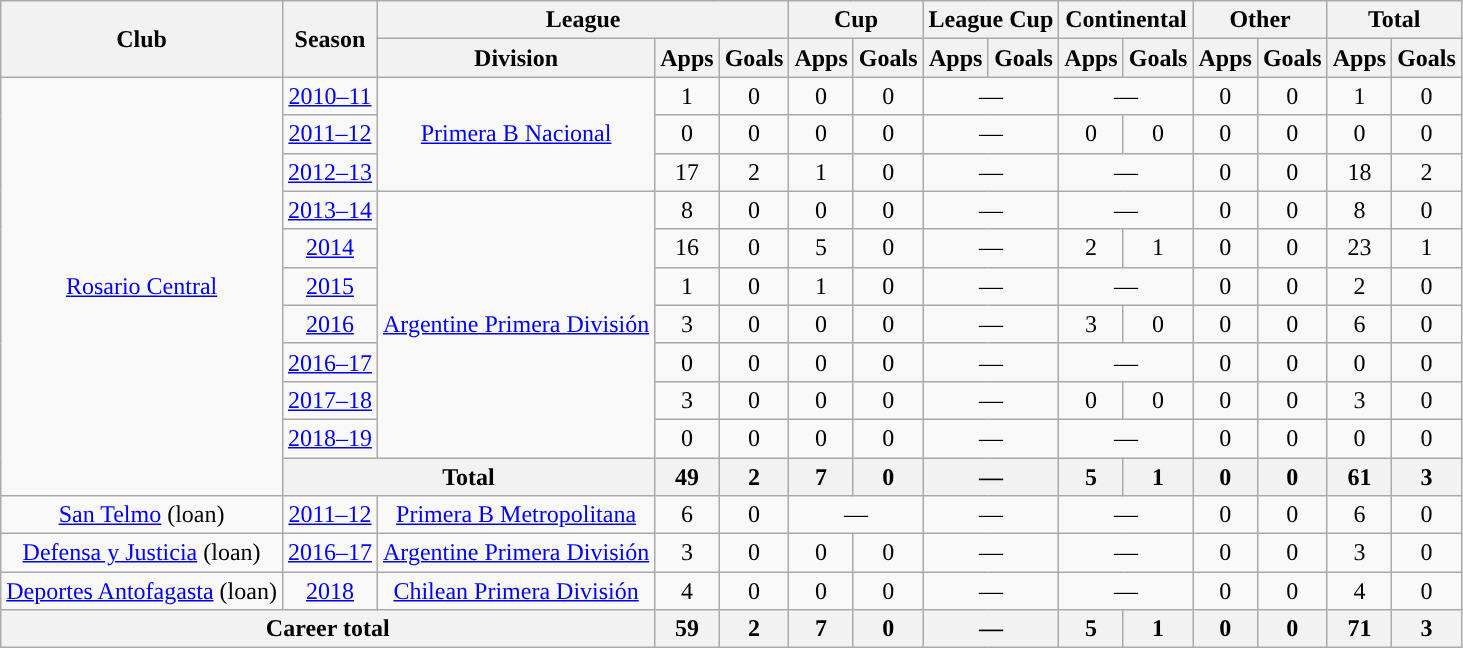<table class="wikitable" style="text-align:center">
<tr>
<th rowspan="2">Club</th>
<th rowspan="2">Season</th>
<th colspan="3">League</th>
<th colspan="2">Cup</th>
<th colspan="2">League Cup</th>
<th colspan="2">Continental</th>
<th colspan="2">Other</th>
<th colspan="2">Total</th>
</tr>
<tr>
<th>Division</th>
<th>Apps</th>
<th>Goals</th>
<th>Apps</th>
<th>Goals</th>
<th>Apps</th>
<th>Goals</th>
<th>Apps</th>
<th>Goals</th>
<th>Apps</th>
<th>Goals</th>
<th>Apps</th>
<th>Goals</th>
</tr>
<tr>
<td rowspan="11"><a href='#'>Rosario Central</a></td>
<td><a href='#'>2010–11</a></td>
<td rowspan="3"><a href='#'>Primera B Nacional</a></td>
<td>1</td>
<td>0</td>
<td>0</td>
<td>0</td>
<td colspan="2">—</td>
<td colspan="2">—</td>
<td>0</td>
<td>0</td>
<td>1</td>
<td>0</td>
</tr>
<tr>
<td><a href='#'>2011–12</a></td>
<td>0</td>
<td>0</td>
<td>0</td>
<td>0</td>
<td colspan="2">—</td>
<td>0</td>
<td>0</td>
<td>0</td>
<td>0</td>
<td>0</td>
<td>0</td>
</tr>
<tr>
<td><a href='#'>2012–13</a></td>
<td>17</td>
<td>2</td>
<td>1</td>
<td>0</td>
<td colspan="2">—</td>
<td colspan="2">—</td>
<td>0</td>
<td>0</td>
<td>18</td>
<td>2</td>
</tr>
<tr>
<td><a href='#'>2013–14</a></td>
<td rowspan="7"><a href='#'>Argentine Primera División</a></td>
<td>8</td>
<td>0</td>
<td>0</td>
<td>0</td>
<td colspan="2">—</td>
<td colspan="2">—</td>
<td>0</td>
<td>0</td>
<td>8</td>
<td>0</td>
</tr>
<tr>
<td><a href='#'>2014</a></td>
<td>16</td>
<td>0</td>
<td>5</td>
<td>0</td>
<td colspan="2">—</td>
<td>2</td>
<td>1</td>
<td>0</td>
<td>0</td>
<td>23</td>
<td>1</td>
</tr>
<tr>
<td><a href='#'>2015</a></td>
<td>1</td>
<td>0</td>
<td>1</td>
<td>0</td>
<td colspan="2">—</td>
<td colspan="2">—</td>
<td>0</td>
<td>0</td>
<td>2</td>
<td>0</td>
</tr>
<tr>
<td><a href='#'>2016</a></td>
<td>3</td>
<td>0</td>
<td>0</td>
<td>0</td>
<td colspan="2">—</td>
<td>3</td>
<td>0</td>
<td>0</td>
<td>0</td>
<td>6</td>
<td>0</td>
</tr>
<tr>
<td><a href='#'>2016–17</a></td>
<td>0</td>
<td>0</td>
<td>0</td>
<td>0</td>
<td colspan="2">—</td>
<td colspan="2">—</td>
<td>0</td>
<td>0</td>
<td>0</td>
<td>0</td>
</tr>
<tr>
<td><a href='#'>2017–18</a></td>
<td>3</td>
<td>0</td>
<td>0</td>
<td>0</td>
<td colspan="2">—</td>
<td>0</td>
<td>0</td>
<td>0</td>
<td>0</td>
<td>3</td>
<td>0</td>
</tr>
<tr>
<td><a href='#'>2018–19</a></td>
<td>0</td>
<td>0</td>
<td>0</td>
<td>0</td>
<td colspan="2">—</td>
<td colspan="2">—</td>
<td>0</td>
<td>0</td>
<td>0</td>
<td>0</td>
</tr>
<tr>
<th colspan="2">Total</th>
<th>49</th>
<th>2</th>
<th>7</th>
<th>0</th>
<th colspan="2">—</th>
<th>5</th>
<th>1</th>
<th>0</th>
<th>0</th>
<th>61</th>
<th>3</th>
</tr>
<tr>
<td rowspan="1"><a href='#'>San Telmo</a> (loan)</td>
<td><a href='#'>2011–12</a></td>
<td rowspan="1"><a href='#'>Primera B Metropolitana</a></td>
<td>6</td>
<td>0</td>
<td colspan="2">—</td>
<td colspan="2">—</td>
<td colspan="2">—</td>
<td>0</td>
<td>0</td>
<td>6</td>
<td>0</td>
</tr>
<tr>
<td rowspan="1"><a href='#'>Defensa y Justicia</a> (loan)</td>
<td><a href='#'>2016–17</a></td>
<td rowspan="1"><a href='#'>Argentine Primera División</a></td>
<td>3</td>
<td>0</td>
<td>0</td>
<td>0</td>
<td colspan="2">—</td>
<td colspan="2">—</td>
<td>0</td>
<td>0</td>
<td>3</td>
<td>0</td>
</tr>
<tr>
<td rowspan="1"><a href='#'>Deportes Antofagasta</a> (loan)</td>
<td><a href='#'>2018</a></td>
<td rowspan="1"><a href='#'>Chilean Primera División</a></td>
<td>4</td>
<td>0</td>
<td>0</td>
<td>0</td>
<td colspan="2">—</td>
<td colspan="2">—</td>
<td>0</td>
<td>0</td>
<td>4</td>
<td>0</td>
</tr>
<tr>
<th colspan="3">Career total</th>
<th>59</th>
<th>2</th>
<th>7</th>
<th>0</th>
<th colspan="2">—</th>
<th>5</th>
<th>1</th>
<th>0</th>
<th>0</th>
<th>71</th>
<th>3</th>
</tr>
</table>
